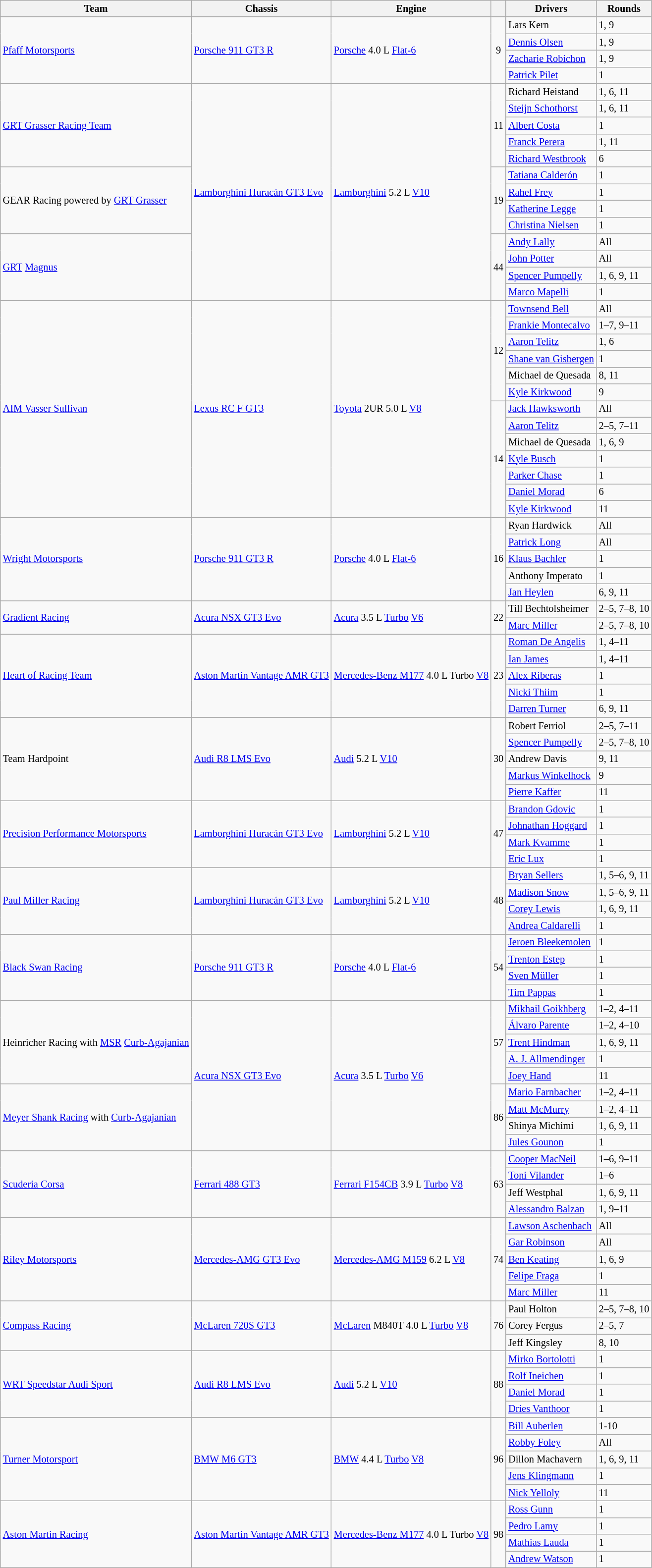<table class="wikitable" style="font-size: 85%">
<tr>
<th>Team</th>
<th>Chassis</th>
<th>Engine</th>
<th></th>
<th>Drivers</th>
<th>Rounds</th>
</tr>
<tr>
<td rowspan=4> <a href='#'>Pfaff Motorsports</a></td>
<td rowspan=4><a href='#'>Porsche 911 GT3 R</a></td>
<td rowspan=4><a href='#'>Porsche</a> 4.0 L <a href='#'>Flat-6</a></td>
<td rowspan=4 align="center">9</td>
<td> Lars Kern</td>
<td>1, 9</td>
</tr>
<tr>
<td> <a href='#'>Dennis Olsen</a></td>
<td>1, 9</td>
</tr>
<tr>
<td> <a href='#'>Zacharie Robichon</a></td>
<td>1, 9</td>
</tr>
<tr>
<td> <a href='#'>Patrick Pilet</a></td>
<td>1</td>
</tr>
<tr>
<td rowspan=5> <a href='#'>GRT Grasser Racing Team</a></td>
<td rowspan=13><a href='#'>Lamborghini Huracán GT3 Evo</a></td>
<td rowspan=13><a href='#'>Lamborghini</a> 5.2 L <a href='#'>V10</a></td>
<td rowspan="5" align="center">11</td>
<td> Richard Heistand</td>
<td>1, 6, 11</td>
</tr>
<tr>
<td> <a href='#'>Steijn Schothorst</a></td>
<td>1, 6, 11</td>
</tr>
<tr>
<td> <a href='#'>Albert Costa</a></td>
<td>1</td>
</tr>
<tr>
<td> <a href='#'>Franck Perera</a></td>
<td>1, 11</td>
</tr>
<tr>
<td> <a href='#'>Richard Westbrook</a></td>
<td>6</td>
</tr>
<tr>
<td rowspan=4> GEAR Racing powered by <a href='#'>GRT Grasser</a></td>
<td rowspan="4" align="center">19</td>
<td> <a href='#'>Tatiana Calderón</a></td>
<td>1</td>
</tr>
<tr>
<td> <a href='#'>Rahel Frey</a></td>
<td>1</td>
</tr>
<tr>
<td> <a href='#'>Katherine Legge</a></td>
<td>1</td>
</tr>
<tr>
<td> <a href='#'>Christina Nielsen</a></td>
<td>1</td>
</tr>
<tr>
<td rowspan=4> <a href='#'>GRT</a> <a href='#'>Magnus</a></td>
<td rowspan="4" align="center">44</td>
<td> <a href='#'>Andy Lally</a></td>
<td>All</td>
</tr>
<tr>
<td> <a href='#'>John Potter</a></td>
<td>All</td>
</tr>
<tr>
<td> <a href='#'>Spencer Pumpelly</a></td>
<td>1, 6, 9, 11</td>
</tr>
<tr>
<td> <a href='#'>Marco Mapelli</a></td>
<td>1</td>
</tr>
<tr>
<td rowspan=13> <a href='#'>AIM Vasser Sullivan</a></td>
<td rowspan=13><a href='#'>Lexus RC F GT3</a></td>
<td rowspan=13><a href='#'>Toyota</a> 2UR 5.0 L <a href='#'>V8</a></td>
<td rowspan="6" align="center">12</td>
<td> <a href='#'>Townsend Bell</a></td>
<td>All</td>
</tr>
<tr>
<td> <a href='#'>Frankie Montecalvo</a></td>
<td>1–7, 9–11</td>
</tr>
<tr>
<td> <a href='#'>Aaron Telitz</a></td>
<td>1, 6</td>
</tr>
<tr>
<td> <a href='#'>Shane van Gisbergen</a></td>
<td>1</td>
</tr>
<tr>
<td> Michael de Quesada</td>
<td>8, 11</td>
</tr>
<tr>
<td> <a href='#'>Kyle Kirkwood</a></td>
<td>9</td>
</tr>
<tr>
<td rowspan="7" align="center">14</td>
<td> <a href='#'>Jack Hawksworth</a></td>
<td>All</td>
</tr>
<tr>
<td> <a href='#'>Aaron Telitz</a></td>
<td>2–5, 7–11</td>
</tr>
<tr>
<td> Michael de Quesada</td>
<td>1, 6, 9</td>
</tr>
<tr>
<td> <a href='#'>Kyle Busch</a></td>
<td>1</td>
</tr>
<tr>
<td> <a href='#'>Parker Chase</a></td>
<td>1</td>
</tr>
<tr>
<td> <a href='#'>Daniel Morad</a></td>
<td>6</td>
</tr>
<tr>
<td> <a href='#'>Kyle Kirkwood</a></td>
<td>11</td>
</tr>
<tr>
<td rowspan=5> <a href='#'>Wright Motorsports</a></td>
<td rowspan=5><a href='#'>Porsche 911 GT3 R</a></td>
<td rowspan=5><a href='#'>Porsche</a> 4.0 L <a href='#'>Flat-6</a></td>
<td rowspan="5" align="center">16</td>
<td> Ryan Hardwick</td>
<td>All</td>
</tr>
<tr>
<td> <a href='#'>Patrick Long</a></td>
<td>All</td>
</tr>
<tr>
<td> <a href='#'>Klaus Bachler</a></td>
<td>1</td>
</tr>
<tr>
<td> Anthony Imperato</td>
<td>1</td>
</tr>
<tr>
<td> <a href='#'>Jan Heylen</a></td>
<td>6, 9, 11</td>
</tr>
<tr>
<td rowspan=2> <a href='#'>Gradient Racing</a></td>
<td rowspan=2><a href='#'>Acura NSX GT3 Evo</a></td>
<td rowspan=2><a href='#'>Acura</a> 3.5 L <a href='#'>Turbo</a> <a href='#'>V6</a></td>
<td rowspan="2" align="center">22</td>
<td> Till Bechtolsheimer</td>
<td>2–5, 7–8, 10</td>
</tr>
<tr>
<td> <a href='#'>Marc Miller</a></td>
<td>2–5, 7–8, 10</td>
</tr>
<tr>
<td rowspan=5> <a href='#'>Heart of Racing Team</a></td>
<td rowspan=5><a href='#'>Aston Martin Vantage AMR GT3</a></td>
<td rowspan=5><a href='#'>Mercedes-Benz M177</a> 4.0 L Turbo <a href='#'>V8</a></td>
<td rowspan="5 align="center">23</td>
<td> <a href='#'>Roman De Angelis</a></td>
<td>1, 4–11</td>
</tr>
<tr>
<td> <a href='#'>Ian James</a></td>
<td>1, 4–11</td>
</tr>
<tr>
<td> <a href='#'>Alex Riberas</a></td>
<td>1</td>
</tr>
<tr>
<td> <a href='#'>Nicki Thiim</a></td>
<td>1</td>
</tr>
<tr>
<td> <a href='#'>Darren Turner</a></td>
<td>6, 9, 11</td>
</tr>
<tr>
<td rowspan=5> Team Hardpoint</td>
<td rowspan=5><a href='#'>Audi R8 LMS Evo</a></td>
<td rowspan=5><a href='#'>Audi</a> 5.2 L <a href='#'>V10</a></td>
<td rowspan=5 align=center>30</td>
<td> Robert Ferriol</td>
<td>2–5, 7–11</td>
</tr>
<tr>
<td> <a href='#'>Spencer Pumpelly</a></td>
<td>2–5, 7–8, 10</td>
</tr>
<tr>
<td> Andrew Davis</td>
<td>9, 11</td>
</tr>
<tr>
<td> <a href='#'>Markus Winkelhock</a></td>
<td>9</td>
</tr>
<tr>
<td> <a href='#'>Pierre Kaffer</a></td>
<td>11</td>
</tr>
<tr>
<td rowspan=4> <a href='#'>Precision Performance Motorsports</a></td>
<td rowspan=4><a href='#'>Lamborghini Huracán GT3 Evo</a></td>
<td rowspan=4><a href='#'>Lamborghini</a> 5.2 L <a href='#'>V10</a></td>
<td rowspan=4 align="center">47</td>
<td> <a href='#'>Brandon Gdovic</a></td>
<td>1</td>
</tr>
<tr>
<td> <a href='#'>Johnathan Hoggard</a></td>
<td>1</td>
</tr>
<tr>
<td> <a href='#'>Mark Kvamme</a></td>
<td>1</td>
</tr>
<tr>
<td> <a href='#'>Eric Lux</a></td>
<td>1</td>
</tr>
<tr>
<td rowspan=4> <a href='#'>Paul Miller Racing</a></td>
<td rowspan=4><a href='#'>Lamborghini Huracán GT3 Evo</a></td>
<td rowspan=4><a href='#'>Lamborghini</a> 5.2 L <a href='#'>V10</a></td>
<td rowspan="4" align="center">48</td>
<td> <a href='#'>Bryan Sellers</a></td>
<td>1, 5–6, 9, 11</td>
</tr>
<tr>
<td> <a href='#'>Madison Snow</a></td>
<td>1, 5–6, 9, 11</td>
</tr>
<tr>
<td> <a href='#'>Corey Lewis</a></td>
<td>1, 6, 9, 11</td>
</tr>
<tr>
<td> <a href='#'>Andrea Caldarelli</a></td>
<td>1</td>
</tr>
<tr>
<td rowspan=4> <a href='#'>Black Swan Racing</a></td>
<td rowspan=4><a href='#'>Porsche 911 GT3 R</a></td>
<td rowspan=4><a href='#'>Porsche</a> 4.0 L <a href='#'>Flat-6</a></td>
<td rowspan="4" align="center">54</td>
<td> <a href='#'>Jeroen Bleekemolen</a></td>
<td>1</td>
</tr>
<tr>
<td> <a href='#'>Trenton Estep</a></td>
<td>1</td>
</tr>
<tr>
<td> <a href='#'>Sven Müller</a></td>
<td>1</td>
</tr>
<tr>
<td> <a href='#'>Tim Pappas</a></td>
<td>1</td>
</tr>
<tr>
<td rowspan=5> Heinricher Racing with <a href='#'>MSR</a> <a href='#'>Curb-Agajanian</a></td>
<td rowspan=9><a href='#'>Acura NSX GT3 Evo</a></td>
<td rowspan=9><a href='#'>Acura</a> 3.5 L <a href='#'>Turbo</a> <a href='#'>V6</a></td>
<td rowspan="5" align="center">57</td>
<td> <a href='#'>Mikhail Goikhberg</a></td>
<td>1–2, 4–11</td>
</tr>
<tr>
<td> <a href='#'>Álvaro Parente</a></td>
<td>1–2, 4–10</td>
</tr>
<tr>
<td> <a href='#'>Trent Hindman</a></td>
<td>1, 6, 9, 11</td>
</tr>
<tr>
<td> <a href='#'>A. J. Allmendinger</a></td>
<td>1</td>
</tr>
<tr>
<td> <a href='#'>Joey Hand</a></td>
<td>11</td>
</tr>
<tr>
<td rowspan=4> <a href='#'>Meyer Shank Racing</a> with <a href='#'>Curb-Agajanian</a></td>
<td rowspan="4" align="center">86</td>
<td> <a href='#'>Mario Farnbacher</a></td>
<td>1–2, 4–11</td>
</tr>
<tr>
<td> <a href='#'>Matt McMurry</a></td>
<td>1–2, 4–11</td>
</tr>
<tr>
<td> Shinya Michimi</td>
<td>1, 6, 9, 11</td>
</tr>
<tr>
<td> <a href='#'>Jules Gounon</a></td>
<td>1</td>
</tr>
<tr>
<td rowspan=4> <a href='#'>Scuderia Corsa</a></td>
<td rowspan=4><a href='#'>Ferrari 488 GT3</a></td>
<td rowspan=4><a href='#'>Ferrari F154CB</a> 3.9 L <a href='#'>Turbo</a> <a href='#'>V8</a></td>
<td rowspan="4" align="center">63</td>
<td> <a href='#'>Cooper MacNeil</a></td>
<td>1–6, 9–11</td>
</tr>
<tr>
<td> <a href='#'>Toni Vilander</a></td>
<td>1–6</td>
</tr>
<tr>
<td> Jeff Westphal</td>
<td>1, 6, 9, 11</td>
</tr>
<tr>
<td> <a href='#'>Alessandro Balzan</a></td>
<td>1, 9–11</td>
</tr>
<tr>
<td rowspan=5> <a href='#'>Riley Motorsports</a></td>
<td rowspan=5><a href='#'>Mercedes-AMG GT3 Evo</a></td>
<td rowspan=5><a href='#'>Mercedes-AMG M159</a> 6.2 L <a href='#'>V8</a></td>
<td rowspan="5" align="center">74</td>
<td> <a href='#'>Lawson Aschenbach</a></td>
<td>All</td>
</tr>
<tr>
<td> <a href='#'>Gar Robinson</a></td>
<td>All</td>
</tr>
<tr>
<td> <a href='#'>Ben Keating</a></td>
<td>1, 6, 9</td>
</tr>
<tr>
<td> <a href='#'>Felipe Fraga</a></td>
<td>1</td>
</tr>
<tr>
<td> <a href='#'>Marc Miller</a></td>
<td>11</td>
</tr>
<tr>
<td rowspan=3> <a href='#'>Compass Racing</a></td>
<td rowspan=3><a href='#'>McLaren 720S GT3</a></td>
<td rowspan=3><a href='#'>McLaren</a> M840T 4.0 L <a href='#'>Turbo</a> <a href='#'>V8</a></td>
<td rowspan="3" align="center">76</td>
<td> Paul Holton</td>
<td>2–5, 7–8, 10</td>
</tr>
<tr>
<td> Corey Fergus</td>
<td>2–5, 7</td>
</tr>
<tr>
<td> Jeff Kingsley</td>
<td>8, 10</td>
</tr>
<tr>
<td rowspan=4> <a href='#'>WRT Speedstar Audi Sport</a></td>
<td rowspan=4><a href='#'>Audi R8 LMS Evo</a></td>
<td rowspan=4><a href='#'>Audi</a> 5.2 L <a href='#'>V10</a></td>
<td rowspan="4" align="center">88</td>
<td> <a href='#'>Mirko Bortolotti</a></td>
<td>1</td>
</tr>
<tr>
<td> <a href='#'>Rolf Ineichen</a></td>
<td>1</td>
</tr>
<tr>
<td> <a href='#'>Daniel Morad</a></td>
<td>1</td>
</tr>
<tr>
<td> <a href='#'>Dries Vanthoor</a></td>
<td>1</td>
</tr>
<tr>
<td rowspan=5> <a href='#'>Turner Motorsport</a></td>
<td rowspan=5><a href='#'>BMW M6 GT3</a></td>
<td rowspan=5><a href='#'>BMW</a> 4.4 L <a href='#'>Turbo</a> <a href='#'>V8</a></td>
<td rowspan="5" align="center">96</td>
<td> <a href='#'>Bill Auberlen</a></td>
<td>1-10</td>
</tr>
<tr>
<td> <a href='#'>Robby Foley</a></td>
<td>All</td>
</tr>
<tr>
<td> Dillon Machavern</td>
<td>1, 6, 9, 11</td>
</tr>
<tr>
<td> <a href='#'>Jens Klingmann</a></td>
<td>1</td>
</tr>
<tr>
<td> <a href='#'>Nick Yelloly</a></td>
<td>11</td>
</tr>
<tr>
<td rowspan=4> <a href='#'>Aston Martin Racing</a></td>
<td rowspan=4><a href='#'>Aston Martin Vantage AMR GT3</a></td>
<td rowspan=4><a href='#'>Mercedes-Benz M177</a> 4.0 L Turbo <a href='#'>V8</a></td>
<td rowspan="4" align="center">98</td>
<td> <a href='#'>Ross Gunn</a></td>
<td>1</td>
</tr>
<tr>
<td> <a href='#'>Pedro Lamy</a></td>
<td>1</td>
</tr>
<tr>
<td> <a href='#'>Mathias Lauda</a></td>
<td>1</td>
</tr>
<tr>
<td> <a href='#'>Andrew Watson</a></td>
<td>1</td>
</tr>
</table>
